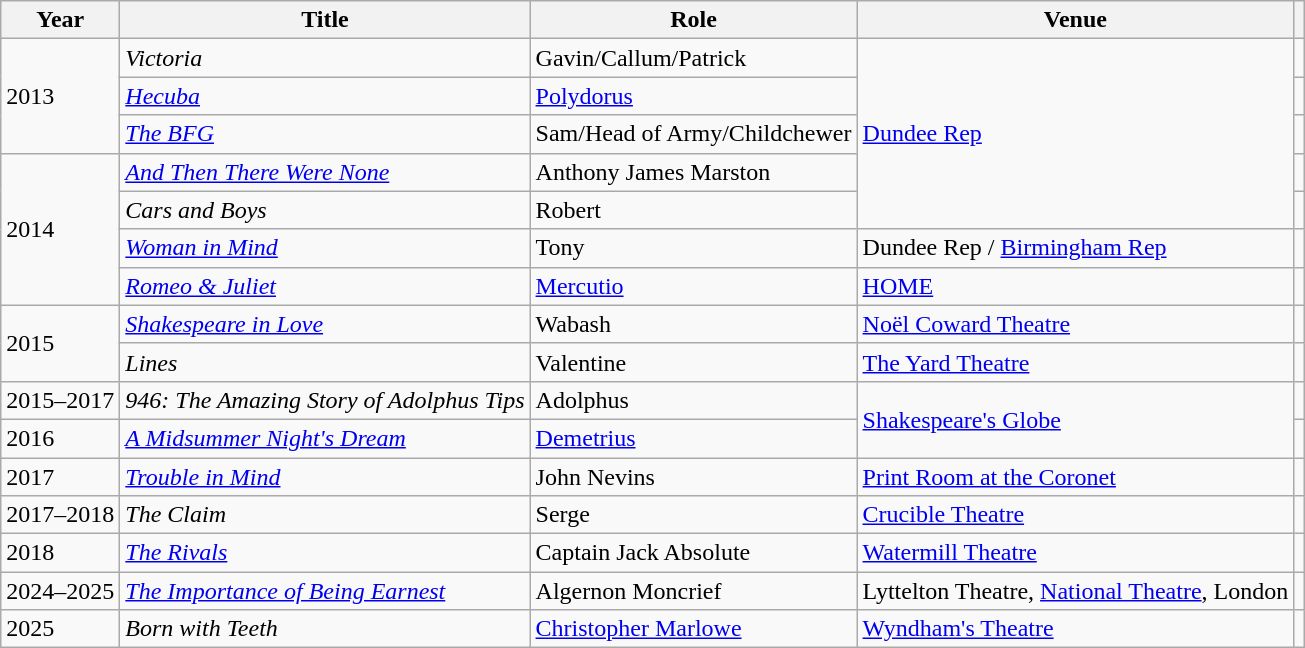<table class="wikitable plain sortable">
<tr>
<th scope="col">Year</th>
<th scope="col">Title</th>
<th scope="col">Role</th>
<th>Venue</th>
<th scope="col" class="unsortable"></th>
</tr>
<tr>
<td rowspan="3">2013</td>
<td><em>Victoria</em></td>
<td>Gavin/Callum/Patrick</td>
<td rowspan="5"><a href='#'>Dundee Rep</a></td>
<td style = "text-align: center;"></td>
</tr>
<tr>
<td><em><a href='#'>Hecuba</a></em></td>
<td><a href='#'>Polydorus</a></td>
<td style = "text-align: center;"></td>
</tr>
<tr>
<td><em><a href='#'>The BFG</a></em></td>
<td>Sam/Head of Army/Childchewer</td>
<td style = "text-align: center;"></td>
</tr>
<tr>
<td rowspan="4">2014</td>
<td><em><a href='#'>And Then There Were None</a></em></td>
<td>Anthony James Marston</td>
<td style = "text-align: center;"></td>
</tr>
<tr>
<td><em>Cars and Boys</em></td>
<td>Robert</td>
<td style = "text-align: center;"></td>
</tr>
<tr>
<td><em><a href='#'>Woman in Mind</a></em></td>
<td>Tony</td>
<td>Dundee Rep / <a href='#'>Birmingham Rep</a></td>
<td style = "text-align: center;"></td>
</tr>
<tr>
<td><em><a href='#'>Romeo & Juliet</a></em></td>
<td><a href='#'>Mercutio</a></td>
<td><a href='#'>HOME</a></td>
<td style = "text-align: center;"></td>
</tr>
<tr>
<td rowspan="2">2015</td>
<td><em><a href='#'>Shakespeare in Love</a></em></td>
<td>Wabash</td>
<td><a href='#'>Noël Coward Theatre</a></td>
<td style = "text-align: center;"></td>
</tr>
<tr>
<td><em>Lines</em></td>
<td>Valentine</td>
<td><a href='#'>The Yard Theatre</a></td>
<td style = "text-align: center;"></td>
</tr>
<tr>
<td>2015–2017</td>
<td><em>946: The Amazing Story of Adolphus Tips</em></td>
<td>Adolphus</td>
<td rowspan="2"><a href='#'>Shakespeare's Globe</a></td>
<td style = "text-align: center;"></td>
</tr>
<tr>
<td>2016</td>
<td><em><a href='#'>A Midsummer Night's Dream</a></em></td>
<td><a href='#'>Demetrius</a></td>
<td style = "text-align: center;"></td>
</tr>
<tr>
<td>2017</td>
<td><em><a href='#'>Trouble in Mind</a></em></td>
<td>John Nevins</td>
<td><a href='#'>Print Room at the Coronet</a></td>
<td style = "text-align: center;"></td>
</tr>
<tr>
<td>2017–2018</td>
<td><em>The Claim</em></td>
<td>Serge</td>
<td><a href='#'>Crucible Theatre</a></td>
<td style = "text-align: center;"></td>
</tr>
<tr>
<td>2018</td>
<td><em><a href='#'>The Rivals</a></em></td>
<td>Captain Jack Absolute</td>
<td><a href='#'>Watermill Theatre</a></td>
<td style = "text-align: center;"></td>
</tr>
<tr>
<td>2024–2025</td>
<td><em><a href='#'>The Importance of Being Earnest</a></em></td>
<td>Algernon Moncrief</td>
<td>Lyttelton Theatre, <a href='#'>National Theatre</a>, London</td>
<td style = "text-align: center;"></td>
</tr>
<tr>
<td>2025</td>
<td><em>Born with Teeth</em></td>
<td><a href='#'>Christopher Marlowe</a></td>
<td><a href='#'>Wyndham's Theatre</a></td>
<td></td>
</tr>
</table>
